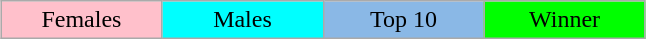<table class="wikitable" style="margin:1em auto; text-align:center;">
<tr>
<td style="background:pink; width:100px;">Females</td>
<td style="background:cyan; width:100px;">Males</td>
<td style="background:#8ab8e6; width:100px;">Top 10</td>
<td style="background:lime; width:100px;">Winner</td>
</tr>
</table>
